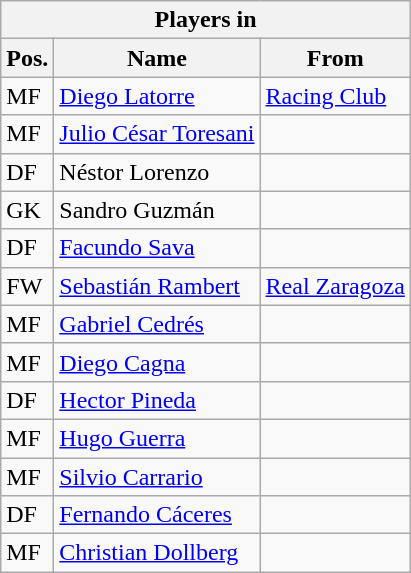<table class="wikitable">
<tr>
<th colspan=3>Players in</th>
</tr>
<tr>
<th>Pos.</th>
<th>Name</th>
<th>From</th>
</tr>
<tr>
<td>MF</td>
<td><a href='#'>Diego Latorre</a></td>
<td><a href='#'>Racing Club</a></td>
</tr>
<tr>
<td>MF</td>
<td><a href='#'>Julio César Toresani</a></td>
<td></td>
</tr>
<tr>
<td>DF</td>
<td>Néstor Lorenzo</td>
<td></td>
</tr>
<tr>
<td>GK</td>
<td>Sandro Guzmán</td>
<td></td>
</tr>
<tr>
<td>DF</td>
<td><a href='#'>Facundo Sava</a></td>
<td></td>
</tr>
<tr>
<td>FW</td>
<td><a href='#'>Sebastián Rambert</a></td>
<td><a href='#'>Real Zaragoza</a></td>
</tr>
<tr>
<td>MF</td>
<td><a href='#'>Gabriel Cedrés</a></td>
<td></td>
</tr>
<tr>
<td>MF</td>
<td><a href='#'>Diego Cagna</a></td>
<td></td>
</tr>
<tr>
<td>DF</td>
<td><a href='#'>Hector Pineda</a></td>
<td></td>
</tr>
<tr>
<td>MF</td>
<td><a href='#'>Hugo Guerra</a></td>
<td></td>
</tr>
<tr>
<td>MF</td>
<td><a href='#'>Silvio Carrario</a></td>
<td></td>
</tr>
<tr>
<td>DF</td>
<td><a href='#'>Fernando Cáceres</a></td>
<td></td>
</tr>
<tr>
<td>MF</td>
<td><a href='#'>Christian Dollberg</a></td>
<td></td>
</tr>
</table>
